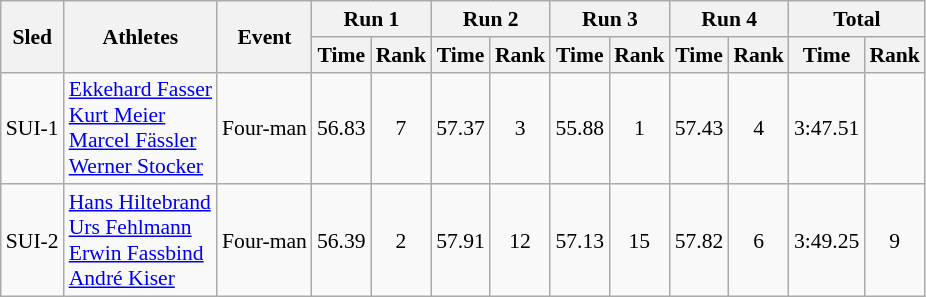<table class="wikitable"  border="1" style="font-size:90%">
<tr>
<th rowspan="2">Sled</th>
<th rowspan="2">Athletes</th>
<th rowspan="2">Event</th>
<th colspan="2">Run 1</th>
<th colspan="2">Run 2</th>
<th colspan="2">Run 3</th>
<th colspan="2">Run 4</th>
<th colspan="2">Total</th>
</tr>
<tr>
<th>Time</th>
<th>Rank</th>
<th>Time</th>
<th>Rank</th>
<th>Time</th>
<th>Rank</th>
<th>Time</th>
<th>Rank</th>
<th>Time</th>
<th>Rank</th>
</tr>
<tr>
<td align="center">SUI-1</td>
<td><a href='#'>Ekkehard Fasser</a><br><a href='#'>Kurt Meier</a><br><a href='#'>Marcel Fässler</a><br><a href='#'>Werner Stocker</a></td>
<td>Four-man</td>
<td align="center">56.83</td>
<td align="center">7</td>
<td align="center">57.37</td>
<td align="center">3</td>
<td align="center">55.88</td>
<td align="center">1</td>
<td align="center">57.43</td>
<td align="center">4</td>
<td align="center">3:47.51</td>
<td align="center"></td>
</tr>
<tr>
<td align="center">SUI-2</td>
<td><a href='#'>Hans Hiltebrand</a><br><a href='#'>Urs Fehlmann</a><br><a href='#'>Erwin Fassbind</a><br><a href='#'>André Kiser</a></td>
<td>Four-man</td>
<td align="center">56.39</td>
<td align="center">2</td>
<td align="center">57.91</td>
<td align="center">12</td>
<td align="center">57.13</td>
<td align="center">15</td>
<td align="center">57.82</td>
<td align="center">6</td>
<td align="center">3:49.25</td>
<td align="center">9</td>
</tr>
</table>
